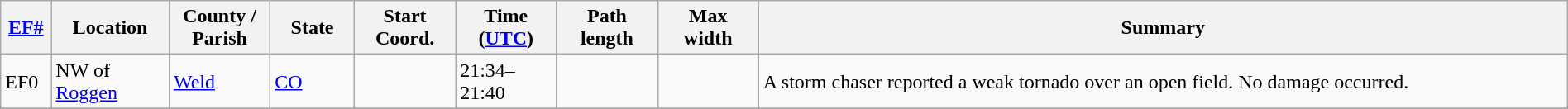<table class="wikitable sortable" style="width:100%;">
<tr>
<th scope="col" style="width:3%; text-align:center;"><a href='#'>EF#</a></th>
<th scope="col" style="width:7%; text-align:center;" class="unsortable">Location</th>
<th scope="col" style="width:6%; text-align:center;" class="unsortable">County / Parish</th>
<th scope="col" style="width:5%; text-align:center;">State</th>
<th scope="col" style="width:6%; text-align:center;">Start Coord.</th>
<th scope="col" style="width:6%; text-align:center;">Time (<a href='#'>UTC</a>)</th>
<th scope="col" style="width:6%; text-align:center;">Path length</th>
<th scope="col" style="width:6%; text-align:center;">Max width</th>
<th scope="col" class="unsortable" style="width:48%; text-align:center;">Summary</th>
</tr>
<tr>
<td bgcolor=>EF0</td>
<td>NW of <a href='#'>Roggen</a></td>
<td><a href='#'>Weld</a></td>
<td><a href='#'>CO</a></td>
<td></td>
<td>21:34–21:40</td>
<td></td>
<td></td>
<td>A storm chaser reported a weak tornado over an open field. No damage occurred.</td>
</tr>
<tr>
</tr>
</table>
